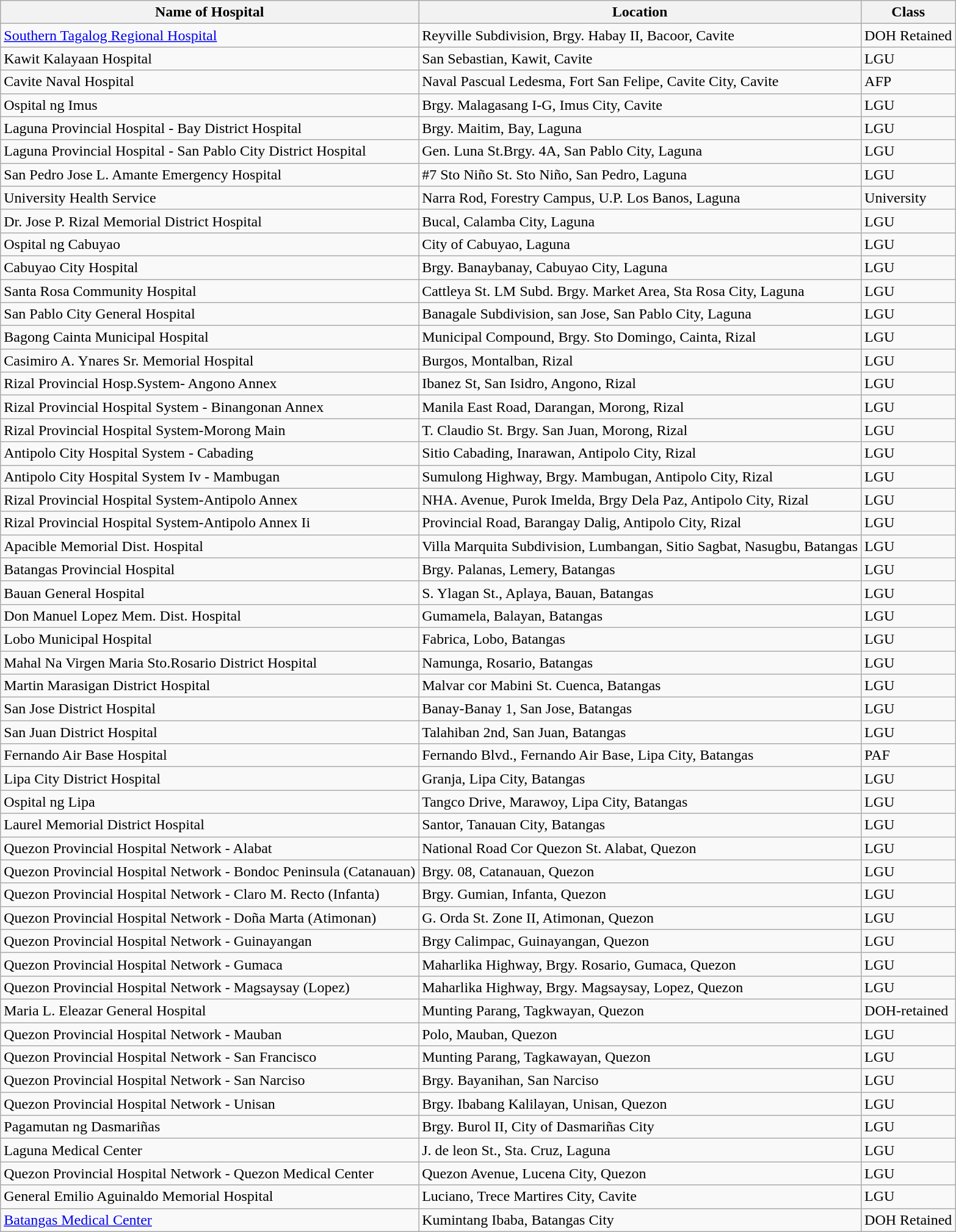<table class="wikitable">
<tr>
<th>Name of Hospital<br></th>
<th>Location</th>
<th>Class</th>
</tr>
<tr style="vertical-align:middle;">
<td><a href='#'>Southern Tagalog Regional Hospital</a></td>
<td>Reyville Subdivision, Brgy. Habay II, Bacoor, Cavite</td>
<td>DOH Retained</td>
</tr>
<tr style="vertical-align:middle;">
<td>Kawit Kalayaan Hospital</td>
<td>San Sebastian, Kawit, Cavite</td>
<td>LGU</td>
</tr>
<tr style="vertical-align:middle;">
<td>Cavite Naval Hospital</td>
<td>Naval Pascual Ledesma, Fort San Felipe, Cavite City, Cavite</td>
<td>AFP</td>
</tr>
<tr style="vertical-align:middle;">
<td>Ospital ng Imus</td>
<td>Brgy. Malagasang I-G, Imus City, Cavite</td>
<td>LGU</td>
</tr>
<tr style="vertical-align:middle;">
<td>Laguna Provincial Hospital - Bay District Hospital</td>
<td>Brgy. Maitim, Bay, Laguna</td>
<td>LGU</td>
</tr>
<tr style="vertical-align:middle;">
<td>Laguna Provincial Hospital - San Pablo City District Hospital</td>
<td>Gen. Luna St.Brgy. 4A, San Pablo City, Laguna</td>
<td>LGU</td>
</tr>
<tr style="vertical-align:middle;">
<td>San Pedro Jose L. Amante Emergency Hospital</td>
<td>#7 Sto Niño St. Sto Niño, San Pedro, Laguna</td>
<td>LGU</td>
</tr>
<tr style="vertical-align:middle;">
<td>University Health Service</td>
<td>Narra Rod, Forestry Campus, U.P. Los Banos, Laguna</td>
<td>University</td>
</tr>
<tr style="vertical-align:middle;">
<td>Dr. Jose P. Rizal Memorial District Hospital</td>
<td>Bucal, Calamba City, Laguna</td>
<td>LGU</td>
</tr>
<tr style="vertical-align:middle;">
<td>Ospital ng Cabuyao</td>
<td>City of Cabuyao, Laguna</td>
<td>LGU</td>
</tr>
<tr style="vertical-align:middle;">
<td>Cabuyao City Hospital</td>
<td>Brgy. Banaybanay, Cabuyao City, Laguna</td>
<td>LGU</td>
</tr>
<tr style="vertical-align:middle;">
<td>Santa Rosa Community Hospital</td>
<td>Cattleya St. LM Subd. Brgy. Market Area, Sta Rosa City, Laguna</td>
<td>LGU</td>
</tr>
<tr style="vertical-align:middle;">
<td>San Pablo City General Hospital</td>
<td>Banagale Subdivision, san Jose, San Pablo City, Laguna</td>
<td>LGU</td>
</tr>
<tr style="vertical-align:middle;">
<td>Bagong Cainta Municipal Hospital</td>
<td>Municipal Compound, Brgy. Sto Domingo, Cainta, Rizal</td>
<td>LGU</td>
</tr>
<tr style="vertical-align:middle;">
<td>Casimiro A. Ynares Sr. Memorial Hospital</td>
<td>Burgos, Montalban, Rizal</td>
<td>LGU</td>
</tr>
<tr style="vertical-align:middle;">
<td>Rizal Provincial Hosp.System- Angono Annex</td>
<td>Ibanez St, San Isidro, Angono, Rizal</td>
<td>LGU</td>
</tr>
<tr style="vertical-align:middle;">
<td>Rizal Provincial Hospital System - Binangonan Annex</td>
<td>Manila East Road, Darangan, Morong, Rizal</td>
<td>LGU</td>
</tr>
<tr style="vertical-align:middle;">
<td>Rizal Provincial Hospital System-Morong Main</td>
<td>T. Claudio St. Brgy. San Juan, Morong, Rizal</td>
<td>LGU</td>
</tr>
<tr style="vertical-align:middle;">
<td>Antipolo City Hospital System - Cabading</td>
<td>Sitio Cabading, Inarawan, Antipolo City, Rizal</td>
<td>LGU</td>
</tr>
<tr style="vertical-align:middle;">
<td>Antipolo City Hospital System Iv - Mambugan</td>
<td>Sumulong Highway, Brgy. Mambugan, Antipolo City, Rizal</td>
<td>LGU</td>
</tr>
<tr style="vertical-align:middle;">
<td>Rizal Provincial Hospital System-Antipolo Annex</td>
<td>NHA. Avenue, Purok Imelda, Brgy Dela Paz, Antipolo City, Rizal</td>
<td>LGU</td>
</tr>
<tr style="vertical-align:middle;">
<td>Rizal Provincial Hospital System-Antipolo Annex Ii</td>
<td>Provincial Road, Barangay Dalig, Antipolo City, Rizal</td>
<td>LGU</td>
</tr>
<tr style="vertical-align:middle;">
<td>Apacible Memorial Dist. Hospital</td>
<td>Villa Marquita Subdivision, Lumbangan, Sitio Sagbat, Nasugbu, Batangas</td>
<td>LGU</td>
</tr>
<tr style="vertical-align:middle;">
<td>Batangas Provincial Hospital</td>
<td>Brgy. Palanas, Lemery, Batangas</td>
<td>LGU</td>
</tr>
<tr style="vertical-align:middle;">
<td>Bauan General Hospital</td>
<td>S. Ylagan St., Aplaya, Bauan, Batangas</td>
<td>LGU</td>
</tr>
<tr style="vertical-align:middle;">
<td>Don Manuel Lopez Mem. Dist. Hospital</td>
<td>Gumamela, Balayan, Batangas</td>
<td>LGU</td>
</tr>
<tr style="vertical-align:middle;">
<td>Lobo Municipal Hospital</td>
<td>Fabrica, Lobo, Batangas</td>
<td>LGU</td>
</tr>
<tr style="vertical-align:middle;">
<td>Mahal Na Virgen Maria Sto.Rosario District Hospital</td>
<td>Namunga, Rosario, Batangas</td>
<td>LGU</td>
</tr>
<tr style="vertical-align:middle;">
<td>Martin Marasigan District Hospital</td>
<td>Malvar cor Mabini St. Cuenca, Batangas</td>
<td>LGU</td>
</tr>
<tr style="vertical-align:middle;">
<td>San Jose District Hospital</td>
<td>Banay-Banay 1, San Jose, Batangas</td>
<td>LGU</td>
</tr>
<tr style="vertical-align:middle;">
<td>San Juan District Hospital</td>
<td>Talahiban 2nd, San Juan, Batangas</td>
<td>LGU</td>
</tr>
<tr style="vertical-align:middle;">
<td>Fernando Air Base Hospital</td>
<td>Fernando Blvd., Fernando Air Base, Lipa City, Batangas</td>
<td>PAF</td>
</tr>
<tr style="vertical-align:middle;">
<td>Lipa City District Hospital</td>
<td>Granja, Lipa City, Batangas</td>
<td>LGU</td>
</tr>
<tr style="vertical-align:middle;">
<td>Ospital ng Lipa</td>
<td>Tangco Drive, Marawoy, Lipa City, Batangas</td>
<td>LGU</td>
</tr>
<tr style="vertical-align:middle;">
<td>Laurel Memorial District Hospital</td>
<td>Santor, Tanauan City, Batangas</td>
<td>LGU</td>
</tr>
<tr style="vertical-align:middle;">
<td>Quezon Provincial Hospital Network - Alabat</td>
<td>National Road Cor Quezon St. Alabat, Quezon</td>
<td>LGU</td>
</tr>
<tr style="vertical-align:middle;">
<td>Quezon Provincial Hospital Network - Bondoc Peninsula (Catanauan)</td>
<td>Brgy. 08, Catanauan, Quezon</td>
<td>LGU</td>
</tr>
<tr style="vertical-align:middle;">
<td>Quezon Provincial Hospital Network - Claro M. Recto (Infanta)</td>
<td>Brgy. Gumian, Infanta, Quezon</td>
<td>LGU</td>
</tr>
<tr style="vertical-align:middle;">
<td>Quezon Provincial Hospital Network - Doña Marta (Atimonan)</td>
<td>G. Orda St. Zone II, Atimonan, Quezon</td>
<td>LGU</td>
</tr>
<tr style="vertical-align:middle;">
<td>Quezon Provincial Hospital Network - Guinayangan</td>
<td>Brgy Calimpac, Guinayangan, Quezon</td>
<td>LGU</td>
</tr>
<tr style="vertical-align:middle;">
<td>Quezon Provincial Hospital Network - Gumaca</td>
<td>Maharlika Highway, Brgy. Rosario, Gumaca, Quezon</td>
<td>LGU</td>
</tr>
<tr style="vertical-align:middle;">
<td>Quezon Provincial Hospital Network - Magsaysay (Lopez)</td>
<td>Maharlika Highway, Brgy. Magsaysay, Lopez, Quezon</td>
<td>LGU</td>
</tr>
<tr style="vertical-align:middle;">
<td>Maria L. Eleazar General Hospital</td>
<td>Munting Parang, Tagkwayan, Quezon</td>
<td>DOH-retained</td>
</tr>
<tr style="vertical-align:middle;">
<td>Quezon Provincial Hospital Network - Mauban</td>
<td>Polo, Mauban, Quezon</td>
<td>LGU</td>
</tr>
<tr style="vertical-align:middle;">
<td>Quezon Provincial Hospital Network - San Francisco</td>
<td>Munting Parang, Tagkawayan, Quezon</td>
<td>LGU</td>
</tr>
<tr style="vertical-align:middle;">
<td>Quezon Provincial Hospital Network - San Narciso</td>
<td>Brgy. Bayanihan, San Narciso</td>
<td>LGU</td>
</tr>
<tr style="vertical-align:middle;">
<td>Quezon Provincial Hospital Network - Unisan</td>
<td>Brgy. Ibabang Kalilayan, Unisan, Quezon</td>
<td>LGU</td>
</tr>
<tr style="vertical-align:middle;">
<td>Pagamutan ng Dasmariñas</td>
<td>Brgy. Burol II, City of Dasmariñas City</td>
<td>LGU</td>
</tr>
<tr style="vertical-align:middle;">
<td>Laguna Medical Center</td>
<td>J. de leon St., Sta. Cruz, Laguna</td>
<td>LGU</td>
</tr>
<tr style="vertical-align:middle;">
<td>Quezon Provincial Hospital Network - Quezon Medical Center</td>
<td>Quezon Avenue, Lucena City, Quezon</td>
<td>LGU</td>
</tr>
<tr style="vertical-align:middle;">
<td>General Emilio Aguinaldo Memorial Hospital</td>
<td>Luciano, Trece Martires City, Cavite</td>
<td>LGU</td>
</tr>
<tr style="vertical-align:middle;">
<td><a href='#'>Batangas Medical Center</a></td>
<td>Kumintang Ibaba, Batangas City</td>
<td>DOH Retained</td>
</tr>
</table>
